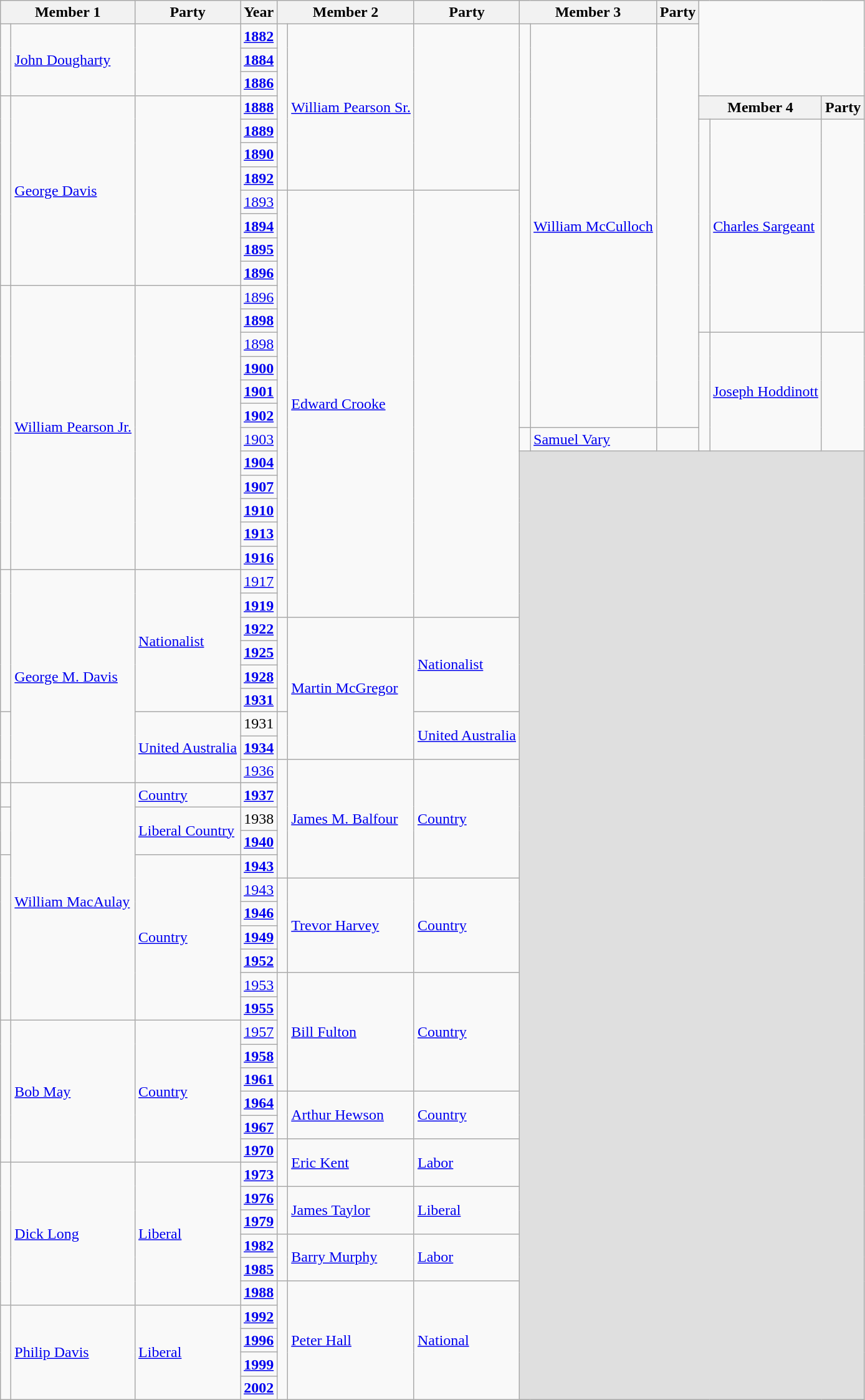<table class="wikitable">
<tr>
<th colspan=2>Member 1</th>
<th>Party</th>
<th>Year</th>
<th colspan=2>Member 2</th>
<th>Party</th>
<th colspan=2>Member 3</th>
<th>Party</th>
</tr>
<tr>
<td rowspan=3 > </td>
<td rowspan=3><a href='#'>John Dougharty</a></td>
<td rowspan=3> </td>
<td><strong><a href='#'>1882</a></strong></td>
<td rowspan=7 > </td>
<td rowspan=7><a href='#'>William Pearson Sr.</a></td>
<td rowspan=7> </td>
<td rowspan=17 > </td>
<td rowspan=17><a href='#'>William McCulloch</a></td>
<td rowspan=17> </td>
</tr>
<tr>
<td><strong><a href='#'>1884</a></strong></td>
</tr>
<tr>
<td><strong><a href='#'>1886</a></strong></td>
</tr>
<tr>
<td rowspan=8 > </td>
<td rowspan=8><a href='#'>George Davis</a></td>
<td rowspan=8> </td>
<td><strong><a href='#'>1888</a></strong></td>
<th colspan=2>Member 4</th>
<th>Party</th>
</tr>
<tr>
<td><strong><a href='#'>1889</a></strong></td>
<td rowspan=9 > </td>
<td rowspan=9><a href='#'>Charles Sargeant</a></td>
<td rowspan=9> </td>
</tr>
<tr>
<td><strong><a href='#'>1890</a></strong></td>
</tr>
<tr>
<td><strong><a href='#'>1892</a></strong></td>
</tr>
<tr>
<td><a href='#'>1893</a></td>
<td rowspan=18 > </td>
<td rowspan=18><a href='#'>Edward Crooke</a></td>
<td rowspan=18> </td>
</tr>
<tr>
<td><strong><a href='#'>1894</a></strong></td>
</tr>
<tr>
<td><strong><a href='#'>1895</a></strong></td>
</tr>
<tr>
<td><strong><a href='#'>1896</a></strong></td>
</tr>
<tr>
<td rowspan=12 > </td>
<td rowspan=12><a href='#'>William Pearson Jr.</a></td>
<td rowspan=12> </td>
<td><a href='#'>1896</a></td>
</tr>
<tr>
<td><strong><a href='#'>1898</a></strong></td>
</tr>
<tr>
<td><a href='#'>1898</a></td>
<td rowspan=5 > </td>
<td rowspan=5><a href='#'>Joseph Hoddinott</a></td>
<td rowspan=5> </td>
</tr>
<tr>
<td><strong><a href='#'>1900</a></strong></td>
</tr>
<tr>
<td><strong><a href='#'>1901</a></strong></td>
</tr>
<tr>
<td><strong><a href='#'>1902</a></strong></td>
</tr>
<tr>
<td><a href='#'>1903</a></td>
<td> </td>
<td><a href='#'>Samuel Vary</a></td>
<td> </td>
</tr>
<tr>
<td><strong><a href='#'>1904</a></strong></td>
<td rowspan=40 colspan=6  bgcolor=#DFDFDF> </td>
</tr>
<tr>
<td><strong><a href='#'>1907</a></strong></td>
</tr>
<tr>
<td><strong><a href='#'>1910</a></strong></td>
</tr>
<tr>
<td><strong><a href='#'>1913</a></strong></td>
</tr>
<tr>
<td><strong><a href='#'>1916</a></strong></td>
</tr>
<tr>
<td rowspan=6 > </td>
<td rowspan=9><a href='#'>George M. Davis</a></td>
<td rowspan=6><a href='#'>Nationalist</a></td>
<td><a href='#'>1917</a></td>
</tr>
<tr>
<td><strong><a href='#'>1919</a></strong></td>
</tr>
<tr>
<td><strong><a href='#'>1922</a></strong></td>
<td rowspan=4 > </td>
<td rowspan=6><a href='#'>Martin McGregor</a></td>
<td rowspan=4><a href='#'>Nationalist</a></td>
</tr>
<tr>
<td><strong><a href='#'>1925</a></strong></td>
</tr>
<tr>
<td><strong><a href='#'>1928</a></strong></td>
</tr>
<tr>
<td><strong><a href='#'>1931</a></strong></td>
</tr>
<tr>
<td rowspan=3 > </td>
<td rowspan=3><a href='#'>United Australia</a></td>
<td>1931</td>
<td rowspan=2 > </td>
<td rowspan=2><a href='#'>United Australia</a></td>
</tr>
<tr>
<td><strong><a href='#'>1934</a></strong></td>
</tr>
<tr>
<td><a href='#'>1936</a></td>
<td rowspan=5 > </td>
<td rowspan=5><a href='#'>James M. Balfour</a></td>
<td rowspan=5><a href='#'>Country</a></td>
</tr>
<tr>
<td> </td>
<td rowspan=10><a href='#'>William MacAulay</a></td>
<td><a href='#'>Country</a></td>
<td><strong><a href='#'>1937</a></strong></td>
</tr>
<tr>
<td rowspan=2 > </td>
<td rowspan=2><a href='#'>Liberal Country</a></td>
<td>1938</td>
</tr>
<tr>
<td><strong><a href='#'>1940</a></strong></td>
</tr>
<tr>
<td rowspan=7 > </td>
<td rowspan=7><a href='#'>Country</a></td>
<td><strong><a href='#'>1943</a></strong></td>
</tr>
<tr>
<td><a href='#'>1943</a></td>
<td rowspan=4 > </td>
<td rowspan=4><a href='#'>Trevor Harvey</a></td>
<td rowspan=4><a href='#'>Country</a></td>
</tr>
<tr>
<td><strong><a href='#'>1946</a></strong></td>
</tr>
<tr>
<td><strong><a href='#'>1949</a></strong></td>
</tr>
<tr>
<td><strong><a href='#'>1952</a></strong></td>
</tr>
<tr>
<td><a href='#'>1953</a></td>
<td rowspan=5 > </td>
<td rowspan=5><a href='#'>Bill Fulton</a></td>
<td rowspan=5><a href='#'>Country</a></td>
</tr>
<tr>
<td><strong><a href='#'>1955</a></strong></td>
</tr>
<tr>
<td rowspan=6 > </td>
<td rowspan=6><a href='#'>Bob May</a></td>
<td rowspan=6><a href='#'>Country</a></td>
<td><a href='#'>1957</a></td>
</tr>
<tr>
<td><strong><a href='#'>1958</a></strong></td>
</tr>
<tr>
<td><strong><a href='#'>1961</a></strong></td>
</tr>
<tr>
<td><strong><a href='#'>1964</a></strong></td>
<td rowspan=2 > </td>
<td rowspan=2><a href='#'>Arthur Hewson</a></td>
<td rowspan=2><a href='#'>Country</a></td>
</tr>
<tr>
<td><strong><a href='#'>1967</a></strong></td>
</tr>
<tr>
<td><strong><a href='#'>1970</a></strong></td>
<td rowspan=2 > </td>
<td rowspan=2><a href='#'>Eric Kent</a></td>
<td rowspan=2><a href='#'>Labor</a></td>
</tr>
<tr>
<td rowspan=6 > </td>
<td rowspan=6><a href='#'>Dick Long</a></td>
<td rowspan=6><a href='#'>Liberal</a></td>
<td><strong><a href='#'>1973</a></strong></td>
</tr>
<tr>
<td><strong><a href='#'>1976</a></strong></td>
<td rowspan=2 > </td>
<td rowspan=2><a href='#'>James Taylor</a></td>
<td rowspan=2><a href='#'>Liberal</a></td>
</tr>
<tr>
<td><strong><a href='#'>1979</a></strong></td>
</tr>
<tr>
<td><strong><a href='#'>1982</a></strong></td>
<td rowspan=2 > </td>
<td rowspan=2><a href='#'>Barry Murphy</a></td>
<td rowspan=2><a href='#'>Labor</a></td>
</tr>
<tr>
<td><strong><a href='#'>1985</a></strong></td>
</tr>
<tr>
<td><strong><a href='#'>1988</a></strong></td>
<td rowspan=5 > </td>
<td rowspan=5><a href='#'>Peter Hall</a></td>
<td rowspan=5><a href='#'>National</a></td>
</tr>
<tr>
<td rowspan=4 > </td>
<td rowspan=4><a href='#'>Philip Davis</a></td>
<td rowspan=4><a href='#'>Liberal</a></td>
<td><strong><a href='#'>1992</a></strong></td>
</tr>
<tr>
<td><strong><a href='#'>1996</a></strong></td>
</tr>
<tr>
<td><strong><a href='#'>1999</a></strong></td>
</tr>
<tr>
<td><strong><a href='#'>2002</a></strong></td>
</tr>
</table>
